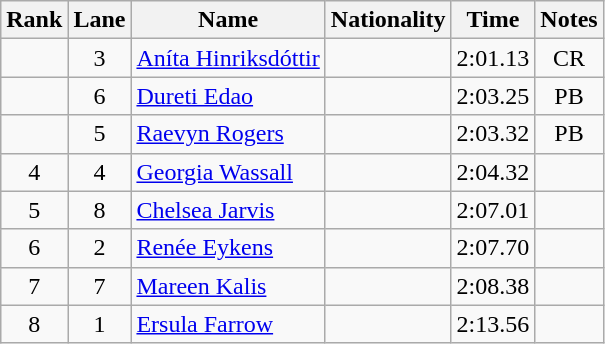<table class="wikitable sortable" style="text-align:center">
<tr>
<th>Rank</th>
<th>Lane</th>
<th>Name</th>
<th>Nationality</th>
<th>Time</th>
<th>Notes</th>
</tr>
<tr>
<td></td>
<td>3</td>
<td align=left><a href='#'>Aníta Hinriksdóttir</a></td>
<td align=left></td>
<td>2:01.13</td>
<td>CR</td>
</tr>
<tr>
<td></td>
<td>6</td>
<td align=left><a href='#'>Dureti Edao</a></td>
<td align=left></td>
<td>2:03.25</td>
<td>PB</td>
</tr>
<tr>
<td></td>
<td>5</td>
<td align=left><a href='#'>Raevyn Rogers</a></td>
<td align=left></td>
<td>2:03.32</td>
<td>PB</td>
</tr>
<tr>
<td>4</td>
<td>4</td>
<td align=left><a href='#'>Georgia Wassall</a></td>
<td align=left></td>
<td>2:04.32</td>
<td></td>
</tr>
<tr>
<td>5</td>
<td>8</td>
<td align=left><a href='#'>Chelsea Jarvis</a></td>
<td align=left></td>
<td>2:07.01</td>
<td></td>
</tr>
<tr>
<td>6</td>
<td>2</td>
<td align=left><a href='#'>Renée Eykens</a></td>
<td align=left></td>
<td>2:07.70</td>
<td></td>
</tr>
<tr>
<td>7</td>
<td>7</td>
<td align=left><a href='#'>Mareen Kalis</a></td>
<td align=left></td>
<td>2:08.38</td>
<td></td>
</tr>
<tr>
<td>8</td>
<td>1</td>
<td align=left><a href='#'>Ersula Farrow</a></td>
<td align=left></td>
<td>2:13.56</td>
<td></td>
</tr>
</table>
